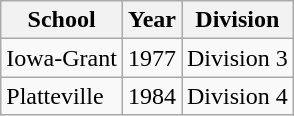<table class="wikitable">
<tr>
<th>School</th>
<th>Year</th>
<th>Division</th>
</tr>
<tr>
<td>Iowa-Grant</td>
<td>1977</td>
<td>Division 3</td>
</tr>
<tr>
<td>Platteville</td>
<td>1984</td>
<td>Division 4</td>
</tr>
</table>
